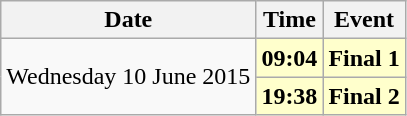<table class="wikitable">
<tr>
<th>Date</th>
<th>Time</th>
<th>Event</th>
</tr>
<tr>
<td rowspan="2">Wednesday 10 June 2015</td>
<td bgcolor=ffffcc><strong>09:04</strong></td>
<td bgcolor=ffffcc><strong>Final 1</strong></td>
</tr>
<tr style="background-color:#ffffcc;">
<td><strong>19:38</strong></td>
<td><strong>Final 2</strong></td>
</tr>
</table>
